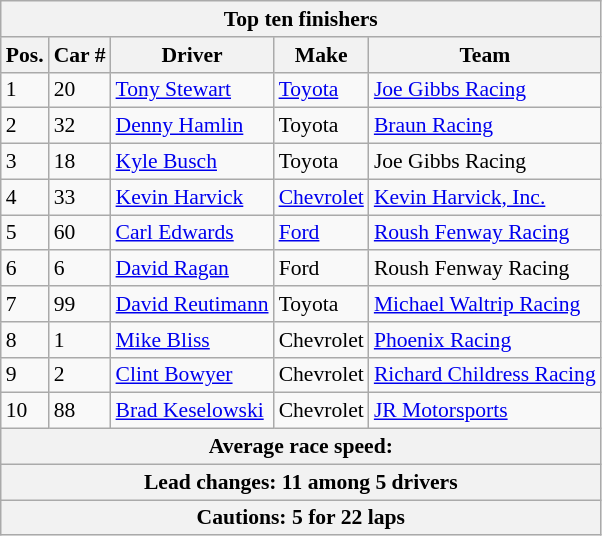<table class="wikitable" style="font-size: 90%;">
<tr>
<th colspan=9>Top ten finishers</th>
</tr>
<tr>
<th>Pos.</th>
<th>Car #</th>
<th>Driver</th>
<th>Make</th>
<th>Team</th>
</tr>
<tr>
<td>1</td>
<td>20</td>
<td><a href='#'>Tony Stewart</a></td>
<td><a href='#'>Toyota</a></td>
<td><a href='#'>Joe Gibbs Racing</a></td>
</tr>
<tr>
<td>2</td>
<td>32</td>
<td><a href='#'>Denny Hamlin</a></td>
<td>Toyota</td>
<td><a href='#'>Braun Racing</a></td>
</tr>
<tr>
<td>3</td>
<td>18</td>
<td><a href='#'>Kyle Busch</a></td>
<td>Toyota</td>
<td>Joe Gibbs Racing</td>
</tr>
<tr>
<td>4</td>
<td>33</td>
<td><a href='#'>Kevin Harvick</a></td>
<td><a href='#'>Chevrolet</a></td>
<td><a href='#'>Kevin Harvick, Inc.</a></td>
</tr>
<tr>
<td>5</td>
<td>60</td>
<td><a href='#'>Carl Edwards</a></td>
<td><a href='#'>Ford</a></td>
<td><a href='#'>Roush Fenway Racing</a></td>
</tr>
<tr>
<td>6</td>
<td>6</td>
<td><a href='#'>David Ragan</a></td>
<td>Ford</td>
<td>Roush Fenway Racing</td>
</tr>
<tr>
<td>7</td>
<td>99</td>
<td><a href='#'>David Reutimann</a></td>
<td>Toyota</td>
<td><a href='#'>Michael Waltrip Racing</a></td>
</tr>
<tr>
<td>8</td>
<td>1</td>
<td><a href='#'>Mike Bliss</a></td>
<td>Chevrolet</td>
<td><a href='#'>Phoenix Racing</a></td>
</tr>
<tr>
<td>9</td>
<td>2</td>
<td><a href='#'>Clint Bowyer</a></td>
<td>Chevrolet</td>
<td><a href='#'>Richard Childress Racing</a></td>
</tr>
<tr>
<td>10</td>
<td>88</td>
<td><a href='#'>Brad Keselowski</a></td>
<td>Chevrolet</td>
<td><a href='#'>JR Motorsports</a></td>
</tr>
<tr>
<th colspan=9>Average race speed: </th>
</tr>
<tr>
<th colspan=9>Lead changes: 11 among 5 drivers</th>
</tr>
<tr>
<th colspan=9>Cautions: 5 for 22 laps</th>
</tr>
</table>
